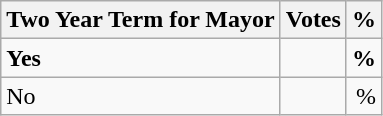<table class="wikitable">
<tr>
<th>Two Year Term for Mayor</th>
<th>Votes</th>
<th>%</th>
</tr>
<tr>
<td><strong>Yes</strong></td>
<td align="right"></td>
<td align="right"><strong>%</strong></td>
</tr>
<tr>
<td>No</td>
<td align="right"></td>
<td align="right">%</td>
</tr>
</table>
